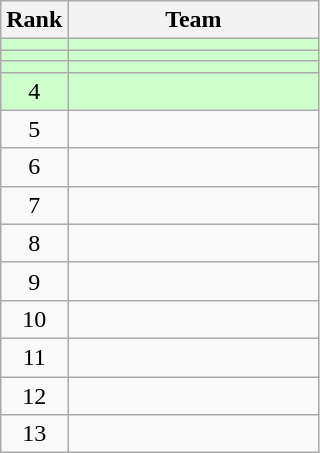<table class=wikitable style="text-align:center;">
<tr>
<th>Rank</th>
<th width=160>Team</th>
</tr>
<tr bgcolor=#CCFFCC>
<td></td>
<td align=left></td>
</tr>
<tr bgcolor=ccffcc>
<td></td>
<td align=left></td>
</tr>
<tr bgcolor=ccffcc>
<td></td>
<td align=left></td>
</tr>
<tr bgcolor=ccffcc>
<td>4</td>
<td align=left></td>
</tr>
<tr>
<td>5</td>
<td align=left></td>
</tr>
<tr>
<td>6</td>
<td align=left></td>
</tr>
<tr>
<td>7</td>
<td align=left></td>
</tr>
<tr>
<td>8</td>
<td align=left></td>
</tr>
<tr>
<td>9</td>
<td align=left></td>
</tr>
<tr>
<td>10</td>
<td align=left></td>
</tr>
<tr>
<td>11</td>
<td align=left></td>
</tr>
<tr>
<td>12</td>
<td align=left></td>
</tr>
<tr>
<td>13</td>
<td align=left></td>
</tr>
</table>
